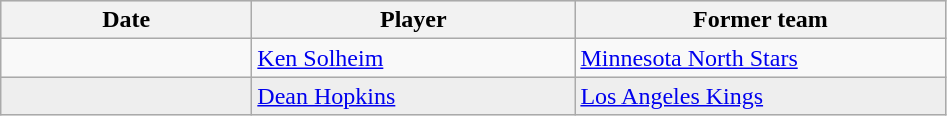<table class="wikitable">
<tr style="background:#ddd; text-align:center;">
<th style="width: 10em;">Date</th>
<th style="width: 13em;">Player</th>
<th style="width: 15em;">Former team</th>
</tr>
<tr>
<td></td>
<td><a href='#'>Ken Solheim</a></td>
<td><a href='#'>Minnesota North Stars</a></td>
</tr>
<tr style="background:#eee;">
<td></td>
<td><a href='#'>Dean Hopkins</a></td>
<td><a href='#'>Los Angeles Kings</a></td>
</tr>
</table>
